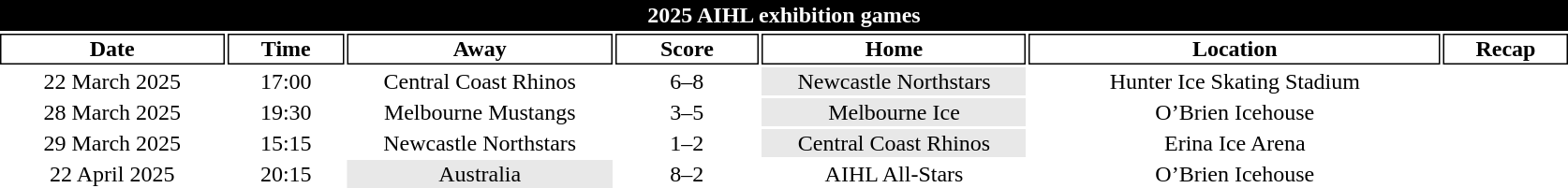<table class="toccolours" style="width:70em;text-align: center">
<tr>
<th colspan="7" style="background:#000000;color:white;border:#000000 1px solid">2025 AIHL exhibition games</th>
</tr>
<tr>
<th style="background:#FFFFFF;color:black;border:#000000 1px solid; width: 80px">Date</th>
<th style="background:#FFFFFF;color:black;border:#000000 1px solid; width: 40px">Time</th>
<th style="background:#FFFFFF;color:black;border:#000000 1px solid; width: 95px">Away</th>
<th style="background:#FFFFFF;color:black;border:#000000 1px solid; width: 50px">Score</th>
<th style="background:#FFFFFF;color:black;border:#000000 1px solid; width: 95px">Home</th>
<th style="background:#FFFFFF;color:black;border:#000000 1px solid; width: 150px">Location</th>
<th style="background:#FFFFFF;color:black;border:#000000 1px solid; width: 40px">Recap</th>
</tr>
<tr>
<td>22 March 2025</td>
<td>17:00</td>
<td>Central Coast Rhinos</td>
<td>6–8</td>
<td bgcolor="#e8e8e8">Newcastle Northstars</td>
<td>Hunter Ice Skating Stadium</td>
<td></td>
</tr>
<tr>
<td>28 March 2025</td>
<td>19:30</td>
<td>Melbourne Mustangs</td>
<td>3–5</td>
<td bgcolor="#e8e8e8">Melbourne Ice</td>
<td>O’Brien Icehouse</td>
<td></td>
</tr>
<tr>
<td>29 March 2025</td>
<td>15:15</td>
<td>Newcastle Northstars</td>
<td>1–2</td>
<td bgcolor="#e8e8e8">Central Coast Rhinos</td>
<td>Erina Ice Arena</td>
<td></td>
</tr>
<tr>
<td>22 April 2025</td>
<td>20:15</td>
<td bgcolor="#e8e8e8">Australia</td>
<td>8–2</td>
<td>AIHL All-Stars</td>
<td>O’Brien Icehouse</td>
<td></td>
</tr>
<tr>
</tr>
</table>
